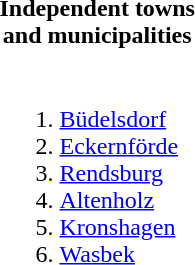<table align=left>
<tr ---->
<th>Independent towns<br>and municipalities</th>
</tr>
<tr>
<td valign=top><br><ol><li><a href='#'>Büdelsdorf</a></li><li><a href='#'>Eckernförde</a></li><li><a href='#'>Rendsburg</a></li><li><a href='#'>Altenholz</a></li><li><a href='#'>Kronshagen</a></li><li><a href='#'>Wasbek</a></li></ol></td>
</tr>
</table>
